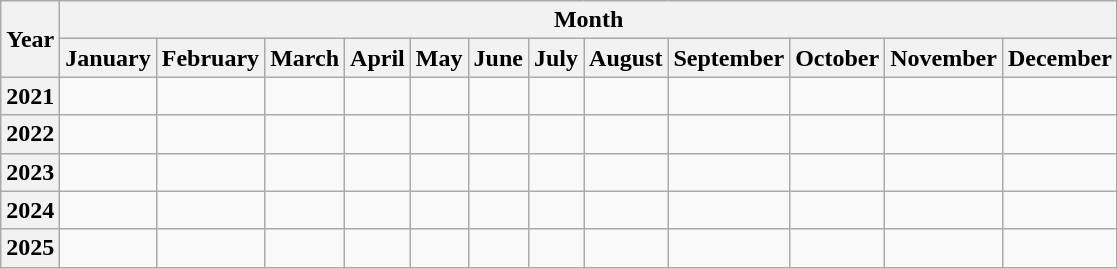<table class="wikitable">
<tr>
<th rowspan=2>Year</th>
<th colspan=12>Month</th>
</tr>
<tr>
<th>January</th>
<th>February</th>
<th>March</th>
<th>April</th>
<th>May</th>
<th>June</th>
<th>July</th>
<th>August</th>
<th>September</th>
<th>October</th>
<th>November</th>
<th>December</th>
</tr>
<tr>
<th>2021</th>
<td> </td>
<td> </td>
<td> </td>
<td> </td>
<td> </td>
<td> </td>
<td> </td>
<td> </td>
<td> </td>
<td> </td>
<td> </td>
<td> </td>
</tr>
<tr>
<th>2022</th>
<td> </td>
<td> </td>
<td> </td>
<td> </td>
<td> </td>
<td> </td>
<td> </td>
<td> </td>
<td> </td>
<td> </td>
<td> </td>
<td> </td>
</tr>
<tr>
<th>2023</th>
<td> </td>
<td> </td>
<td> </td>
<td> </td>
<td> </td>
<td> </td>
<td> </td>
<td> </td>
<td> </td>
<td> </td>
<td> </td>
<td> </td>
</tr>
<tr>
<th>2024</th>
<td> </td>
<td> </td>
<td> </td>
<td> </td>
<td> </td>
<td> </td>
<td> </td>
<td> </td>
<td> </td>
<td> </td>
<td> </td>
<td> </td>
</tr>
<tr>
<th>2025</th>
<td> </td>
<td> </td>
<td> </td>
<td> </td>
<td></td>
<td></td>
<td></td>
<td></td>
<td></td>
<td></td>
<td></td>
<td></td>
</tr>
</table>
